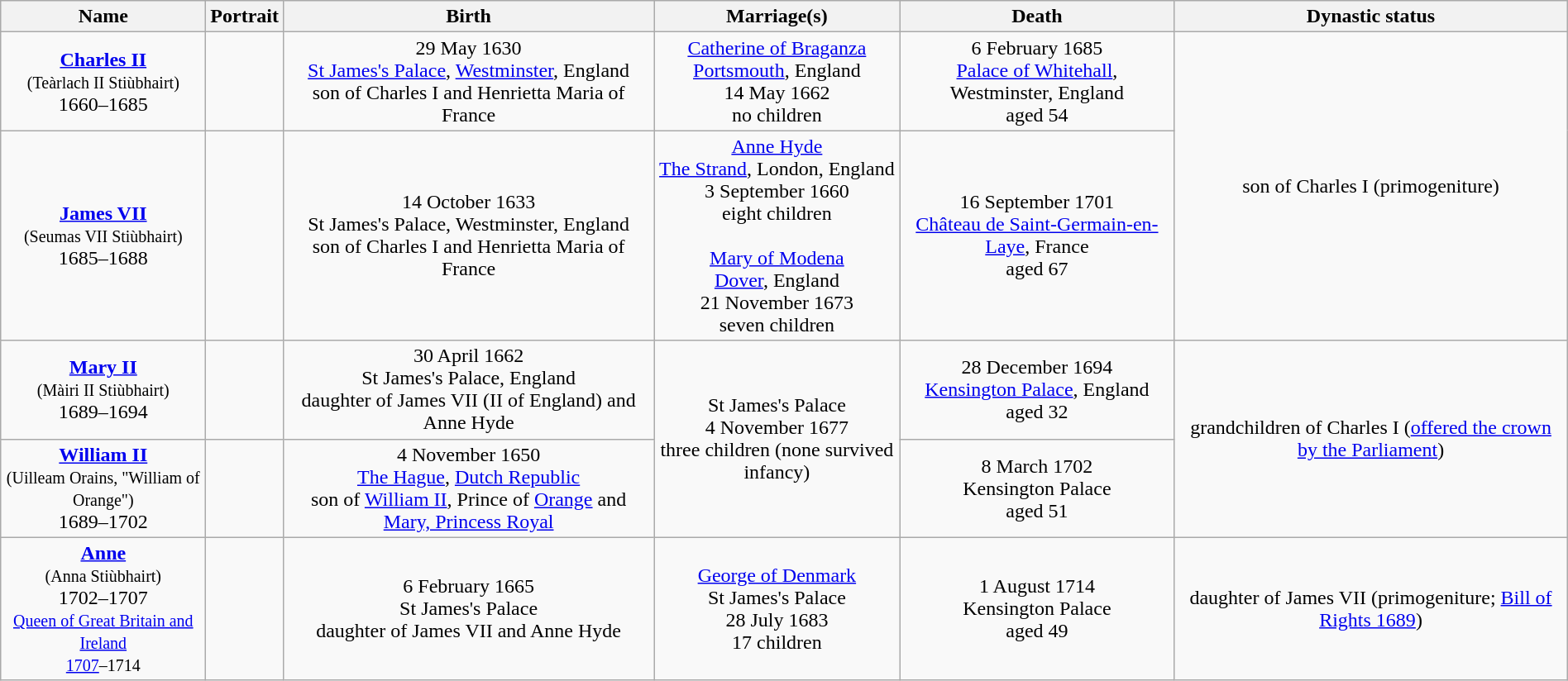<table style="text-align:center; width:100%" class="wikitable sticky-header">
<tr>
<th>Name</th>
<th>Portrait</th>
<th>Birth</th>
<th>Marriage(s)</th>
<th>Death</th>
<th>Dynastic status</th>
</tr>
<tr>
<td><strong><a href='#'>Charles II</a></strong><br><small>(Teàrlach II Stiùbhairt)</small><br>1660–1685</td>
<td></td>
<td>29 May 1630<br><a href='#'>St James's Palace</a>, <a href='#'>Westminster</a>, England<br>son of Charles I and Henrietta Maria of France</td>
<td><a href='#'>Catherine of Braganza</a><br><a href='#'>Portsmouth</a>, England<br>14 May 1662<br>no children</td>
<td>6 February 1685<br><a href='#'>Palace of Whitehall</a>, Westminster, England<br>aged 54</td>
<td rowspan="2">son of Charles I (primogeniture)</td>
</tr>
<tr>
<td><strong><a href='#'>James VII</a></strong><br><small>(Seumas VII Stiùbhairt)</small><br>1685–1688</td>
<td></td>
<td>14 October 1633<br>St James's Palace, Westminster, England<br>son of Charles I and Henrietta Maria of France</td>
<td><a href='#'>Anne Hyde</a><br><a href='#'>The Strand</a>, London, England<br>3 September 1660<br>eight children<br><br><a href='#'>Mary of Modena</a><br><a href='#'>Dover</a>, England<br>21 November 1673<br>seven children</td>
<td>16 September 1701<br><a href='#'>Château de Saint-Germain-en-Laye</a>, France<br>aged 67</td>
</tr>
<tr>
<td><strong><a href='#'>Mary II</a></strong><br><small>(Màiri II Stiùbhairt)</small><br>1689–1694</td>
<td></td>
<td>30 April 1662<br>St James's Palace, England<br>daughter of James VII (II of England) and Anne Hyde</td>
<td rowspan=2>St James's Palace<br>4 November 1677<br>three children (none survived infancy)</td>
<td>28 December 1694<br><a href='#'>Kensington Palace</a>, England<br>aged 32</td>
<td rowspan=2>grandchildren of Charles I (<a href='#'>offered the crown by the Parliament</a>)</td>
</tr>
<tr>
<td><strong><a href='#'>William II</a></strong><br><small>(Uilleam Orains, "William of Orange")</small><br>1689–1702</td>
<td></td>
<td>4 November 1650<br><a href='#'>The Hague</a>, <a href='#'>Dutch Republic</a><br>son of <a href='#'>William II</a>, Prince of <a href='#'>Orange</a> and <a href='#'>Mary, Princess Royal</a></td>
<td>8 March 1702<br>Kensington Palace<br>aged 51</td>
</tr>
<tr>
<td><strong><a href='#'>Anne</a></strong><br><small>(Anna Stiùbhairt)</small><br>1702–1707<br><small><a href='#'>Queen of Great Britain and Ireland</a><br><a href='#'>1707</a>–1714</small></td>
<td></td>
<td>6 February 1665<br>St James's Palace<br>daughter of James VII and Anne Hyde</td>
<td><a href='#'>George of Denmark</a><br>St James's Palace<br>28 July 1683<br>17 children</td>
<td>1 August 1714<br>Kensington Palace<br>aged 49</td>
<td>daughter of James VII (primogeniture; <a href='#'>Bill of Rights 1689</a>)</td>
</tr>
</table>
